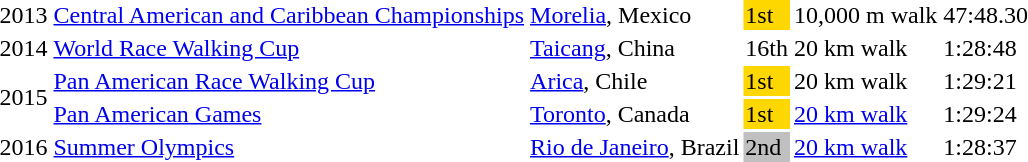<table>
<tr>
<td>2013</td>
<td><a href='#'>Central American and Caribbean Championships</a></td>
<td><a href='#'>Morelia</a>, Mexico</td>
<td bgcolor=gold>1st</td>
<td>10,000 m walk</td>
<td>47:48.30</td>
</tr>
<tr>
<td>2014</td>
<td><a href='#'>World Race Walking Cup</a></td>
<td><a href='#'>Taicang</a>, China</td>
<td>16th</td>
<td>20 km walk</td>
<td>1:28:48</td>
</tr>
<tr>
<td rowspan=2>2015</td>
<td><a href='#'>Pan American Race Walking Cup</a></td>
<td><a href='#'>Arica</a>, Chile</td>
<td bgcolor=gold>1st</td>
<td>20 km walk</td>
<td>1:29:21 </td>
</tr>
<tr>
<td><a href='#'>Pan American Games</a></td>
<td><a href='#'>Toronto</a>, Canada</td>
<td bgcolor=gold>1st</td>
<td><a href='#'>20 km walk</a></td>
<td>1:29:24 </td>
</tr>
<tr>
<td>2016</td>
<td><a href='#'>Summer Olympics</a></td>
<td><a href='#'>Rio de Janeiro</a>, Brazil</td>
<td bgcolor=silver>2nd</td>
<td><a href='#'>20 km walk</a></td>
<td>1:28:37 </td>
</tr>
</table>
